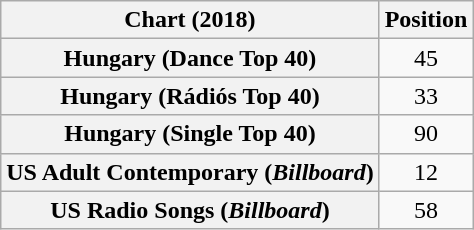<table class="wikitable plainrowheaders sortable" style="text-align:center">
<tr>
<th scope="col">Chart (2018)</th>
<th scope="col">Position</th>
</tr>
<tr>
<th scope="row">Hungary (Dance Top 40)</th>
<td>45</td>
</tr>
<tr>
<th scope="row">Hungary (Rádiós Top 40)</th>
<td>33</td>
</tr>
<tr>
<th scope="row">Hungary (Single Top 40)</th>
<td>90</td>
</tr>
<tr>
<th scope="row">US Adult Contemporary (<em>Billboard</em>)</th>
<td>12</td>
</tr>
<tr>
<th scope="row">US Radio Songs (<em>Billboard</em>)</th>
<td>58</td>
</tr>
</table>
